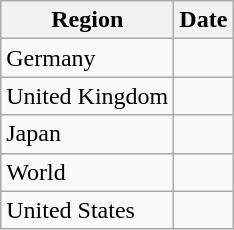<table class="wikitable">
<tr>
<th>Region</th>
<th>Date</th>
</tr>
<tr>
<td>Germany</td>
<td></td>
</tr>
<tr>
<td>United Kingdom</td>
<td></td>
</tr>
<tr>
<td>Japan</td>
<td></td>
</tr>
<tr>
<td>World</td>
<td></td>
</tr>
<tr>
<td>United States</td>
<td></td>
</tr>
</table>
